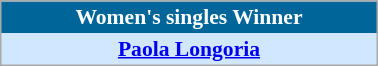<table align=center cellpadding="2" cellspacing="0" style="background: #f9f9f9; border: 1px #aaa solid; border-collapse: collapse; font-size: 90%;" width=20%>
<tr align=center bgcolor=#006699 style="color:white;">
<th width=100%><strong>Women's singles Winner</strong></th>
</tr>
<tr align=center bgcolor=#D0E7FF>
<td align=center> <strong><a href='#'>Paola Longoria</a></strong></td>
</tr>
</table>
